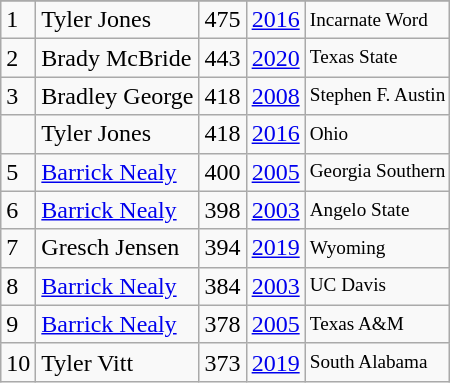<table class="wikitable">
<tr>
</tr>
<tr>
<td>1</td>
<td>Tyler Jones</td>
<td>475</td>
<td><a href='#'>2016</a></td>
<td style="font-size:80%;">Incarnate Word</td>
</tr>
<tr>
<td>2</td>
<td>Brady McBride</td>
<td>443</td>
<td><a href='#'>2020</a></td>
<td style="font-size:80%;">Texas State</td>
</tr>
<tr>
<td>3</td>
<td>Bradley George</td>
<td>418</td>
<td><a href='#'>2008</a></td>
<td style="font-size:80%;">Stephen F. Austin</td>
</tr>
<tr>
<td></td>
<td>Tyler Jones</td>
<td>418</td>
<td><a href='#'>2016</a></td>
<td style="font-size:80%;">Ohio</td>
</tr>
<tr>
<td>5</td>
<td><a href='#'>Barrick Nealy</a></td>
<td>400</td>
<td><a href='#'>2005</a></td>
<td style="font-size:80%;">Georgia Southern</td>
</tr>
<tr>
<td>6</td>
<td><a href='#'>Barrick Nealy</a></td>
<td>398</td>
<td><a href='#'>2003</a></td>
<td style="font-size:80%;">Angelo State</td>
</tr>
<tr>
<td>7</td>
<td>Gresch Jensen</td>
<td>394</td>
<td><a href='#'>2019</a></td>
<td style="font-size:80%;">Wyoming</td>
</tr>
<tr>
<td>8</td>
<td><a href='#'>Barrick Nealy</a></td>
<td>384</td>
<td><a href='#'>2003</a></td>
<td style="font-size:80%;">UC Davis</td>
</tr>
<tr>
<td>9</td>
<td><a href='#'>Barrick Nealy</a></td>
<td>378</td>
<td><a href='#'>2005</a></td>
<td style="font-size:80%;">Texas A&M</td>
</tr>
<tr>
<td>10</td>
<td>Tyler Vitt</td>
<td>373</td>
<td><a href='#'>2019</a></td>
<td style="font-size:80%;">South Alabama</td>
</tr>
</table>
